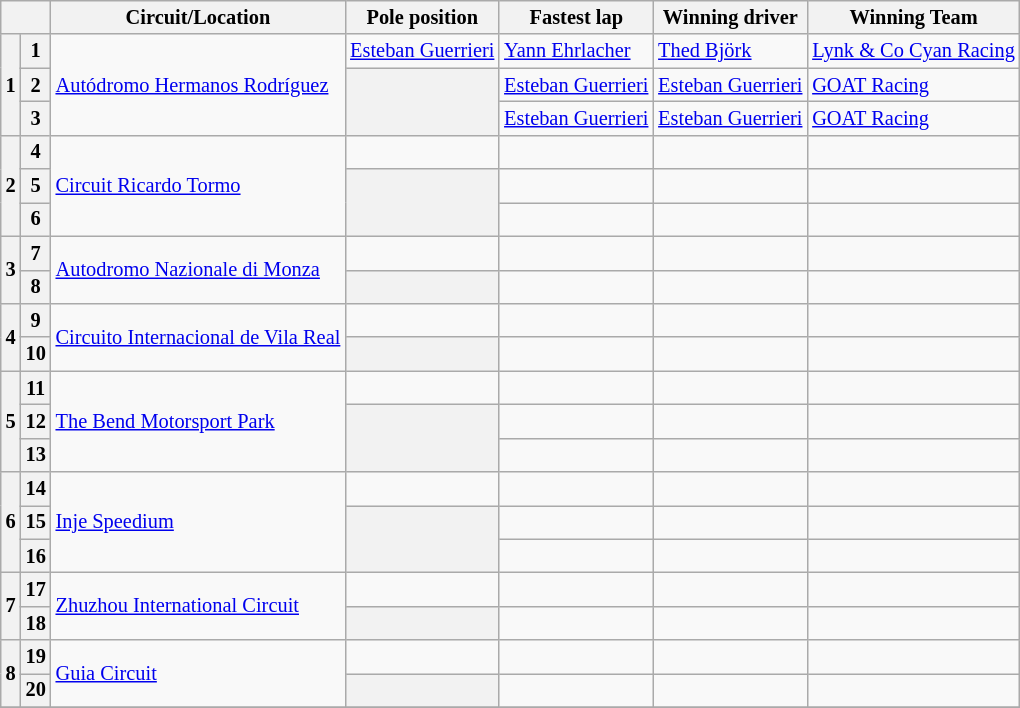<table class="wikitable" style="font-size: 85%;">
<tr>
<th colspan="2"></th>
<th>Circuit/Location</th>
<th>Pole position</th>
<th>Fastest lap</th>
<th>Winning driver</th>
<th>Winning Team</th>
</tr>
<tr>
<th rowspan="3">1</th>
<th>1</th>
<td rowspan="3"> <a href='#'>Autódromo Hermanos Rodríguez</a></td>
<td> <a href='#'>Esteban Guerrieri</a></td>
<td> <a href='#'>Yann Ehrlacher</a></td>
<td> <a href='#'>Thed Björk</a></td>
<td> <a href='#'>Lynk & Co Cyan Racing</a></td>
</tr>
<tr>
<th>2</th>
<th rowspan="2"></th>
<td> <a href='#'>Esteban Guerrieri</a></td>
<td> <a href='#'>Esteban Guerrieri</a></td>
<td> <a href='#'>GOAT Racing</a></td>
</tr>
<tr>
<th>3</th>
<td> <a href='#'>Esteban Guerrieri</a></td>
<td> <a href='#'>Esteban Guerrieri</a></td>
<td> <a href='#'>GOAT Racing</a></td>
</tr>
<tr>
<th rowspan="3">2</th>
<th>4</th>
<td rowspan="3"> <a href='#'>Circuit Ricardo Tormo</a></td>
<td></td>
<td></td>
<td></td>
<td></td>
</tr>
<tr>
<th>5</th>
<th rowspan="2"></th>
<td></td>
<td></td>
<td></td>
</tr>
<tr>
<th>6</th>
<td></td>
<td></td>
<td></td>
</tr>
<tr>
<th rowspan="2">3</th>
<th>7</th>
<td rowspan="2"> <a href='#'>Autodromo Nazionale di Monza</a></td>
<td></td>
<td></td>
<td></td>
<td></td>
</tr>
<tr>
<th>8</th>
<th></th>
<td></td>
<td></td>
<td></td>
</tr>
<tr>
<th rowspan="2">4</th>
<th>9</th>
<td rowspan="2"> <a href='#'>Circuito Internacional de Vila Real</a></td>
<td></td>
<td></td>
<td></td>
<td></td>
</tr>
<tr>
<th>10</th>
<th></th>
<td></td>
<td></td>
<td></td>
</tr>
<tr>
<th rowspan="3">5</th>
<th>11</th>
<td rowspan="3"> <a href='#'>The Bend Motorsport Park</a></td>
<td></td>
<td></td>
<td></td>
<td></td>
</tr>
<tr>
<th>12</th>
<th rowspan="2"></th>
<td></td>
<td></td>
<td></td>
</tr>
<tr>
<th>13</th>
<td></td>
<td></td>
<td></td>
</tr>
<tr>
<th rowspan="3">6</th>
<th>14</th>
<td rowspan="3"> <a href='#'>Inje Speedium</a></td>
<td></td>
<td></td>
<td></td>
<td></td>
</tr>
<tr>
<th>15</th>
<th rowspan="2"></th>
<td></td>
<td></td>
<td></td>
</tr>
<tr>
<th>16</th>
<td></td>
<td></td>
<td></td>
</tr>
<tr>
<th rowspan="2">7</th>
<th>17</th>
<td rowspan="2"> <a href='#'>Zhuzhou International Circuit</a></td>
<td></td>
<td></td>
<td></td>
<td></td>
</tr>
<tr>
<th>18</th>
<th></th>
<td></td>
<td></td>
<td></td>
</tr>
<tr>
<th rowspan="2">8</th>
<th>19</th>
<td rowspan="2"> <a href='#'>Guia Circuit</a></td>
<td></td>
<td></td>
<td></td>
<td></td>
</tr>
<tr>
<th>20</th>
<th></th>
<td></td>
<td></td>
<td></td>
</tr>
<tr>
</tr>
</table>
